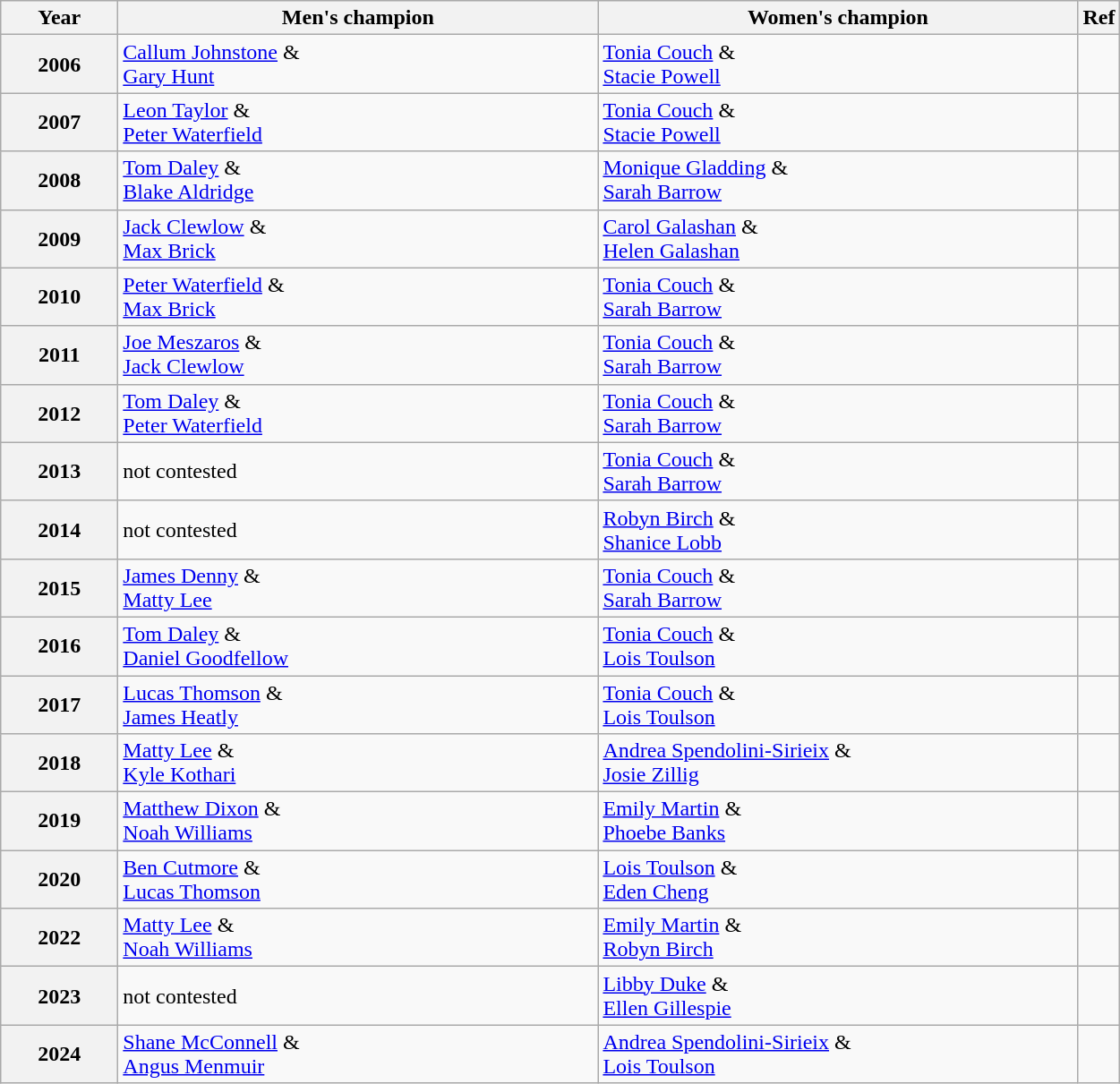<table class="wikitable" style="text-align:left">
<tr>
<th width=80>Year</th>
<th width=350>Men's champion</th>
<th width=350>Women's champion</th>
<th width=20>Ref</th>
</tr>
<tr>
<th>2006</th>
<td><a href='#'>Callum Johnstone</a> &<br><a href='#'>Gary Hunt</a></td>
<td><a href='#'>Tonia Couch</a> &<br><a href='#'>Stacie Powell</a></td>
<td></td>
</tr>
<tr>
<th>2007</th>
<td><a href='#'>Leon Taylor</a> &<br><a href='#'>Peter Waterfield</a></td>
<td><a href='#'>Tonia Couch</a> &<br><a href='#'>Stacie Powell</a></td>
<td></td>
</tr>
<tr>
<th>2008</th>
<td><a href='#'>Tom Daley</a> &<br><a href='#'>Blake Aldridge</a></td>
<td><a href='#'>Monique Gladding</a> &<br><a href='#'>Sarah Barrow</a></td>
<td></td>
</tr>
<tr>
<th>2009</th>
<td><a href='#'>Jack Clewlow</a> &<br><a href='#'>Max Brick</a></td>
<td><a href='#'>Carol Galashan</a> &<br><a href='#'>Helen Galashan</a></td>
<td></td>
</tr>
<tr>
<th>2010</th>
<td><a href='#'>Peter Waterfield</a> &<br><a href='#'>Max Brick</a></td>
<td><a href='#'>Tonia Couch</a> &<br><a href='#'>Sarah Barrow</a></td>
<td></td>
</tr>
<tr>
<th>2011</th>
<td><a href='#'>Joe Meszaros</a> &<br><a href='#'>Jack Clewlow</a></td>
<td><a href='#'>Tonia Couch</a> &<br><a href='#'>Sarah Barrow</a></td>
<td></td>
</tr>
<tr>
<th>2012</th>
<td><a href='#'>Tom Daley</a> &<br><a href='#'>Peter Waterfield</a></td>
<td><a href='#'>Tonia Couch</a> &<br><a href='#'>Sarah Barrow</a></td>
</tr>
<tr>
<th>2013</th>
<td>not contested</td>
<td><a href='#'>Tonia Couch</a> &<br><a href='#'>Sarah Barrow</a></td>
<td></td>
</tr>
<tr>
<th>2014</th>
<td>not contested</td>
<td><a href='#'>Robyn Birch</a> &<br><a href='#'>Shanice Lobb</a></td>
<td></td>
</tr>
<tr>
<th>2015</th>
<td><a href='#'>James Denny</a> &<br><a href='#'>Matty Lee</a></td>
<td><a href='#'>Tonia Couch</a> &<br><a href='#'>Sarah Barrow</a></td>
<td></td>
</tr>
<tr>
<th>2016</th>
<td><a href='#'>Tom Daley</a> &<br><a href='#'>Daniel Goodfellow</a></td>
<td><a href='#'>Tonia Couch</a> &<br><a href='#'>Lois Toulson</a></td>
<td></td>
</tr>
<tr>
<th>2017</th>
<td><a href='#'>Lucas Thomson</a> &<br><a href='#'>James Heatly</a></td>
<td><a href='#'>Tonia Couch</a> &<br><a href='#'>Lois Toulson</a></td>
<td></td>
</tr>
<tr>
<th>2018</th>
<td><a href='#'>Matty Lee</a> &<br><a href='#'>Kyle Kothari</a></td>
<td><a href='#'>Andrea Spendolini-Sirieix</a> &<br><a href='#'>Josie Zillig</a></td>
<td></td>
</tr>
<tr>
<th>2019</th>
<td><a href='#'>Matthew Dixon</a> &<br><a href='#'>Noah Williams</a></td>
<td><a href='#'>Emily Martin</a> &<br><a href='#'>Phoebe Banks</a></td>
<td></td>
</tr>
<tr>
<th>2020</th>
<td><a href='#'>Ben Cutmore</a> &<br><a href='#'>Lucas Thomson</a></td>
<td><a href='#'>Lois Toulson</a> &<br><a href='#'>Eden Cheng</a></td>
<td></td>
</tr>
<tr>
<th>2022</th>
<td><a href='#'>Matty Lee</a> &<br><a href='#'>Noah Williams</a></td>
<td><a href='#'>Emily Martin</a> &<br><a href='#'>Robyn Birch</a></td>
<td></td>
</tr>
<tr>
<th>2023</th>
<td>not contested</td>
<td><a href='#'>Libby Duke</a> &<br><a href='#'>Ellen Gillespie</a></td>
<td></td>
</tr>
<tr>
<th>2024</th>
<td><a href='#'>Shane McConnell</a> &<br><a href='#'>Angus Menmuir</a></td>
<td><a href='#'>Andrea Spendolini-Sirieix</a> &<br><a href='#'>Lois Toulson</a></td>
<td></td>
</tr>
</table>
